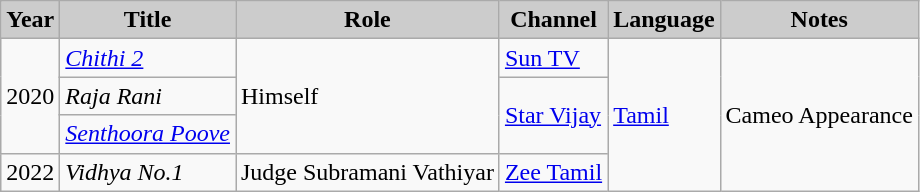<table class="wikitable">
<tr>
<th style="background:#ccc;">Year</th>
<th style="background:#ccc;">Title</th>
<th style="background:#ccc;">Role</th>
<th style="background:#ccc;">Channel</th>
<th style="background:#ccc;">Language</th>
<th style="background:#ccc;">Notes</th>
</tr>
<tr>
<td rowspan="3">2020</td>
<td><em><a href='#'>Chithi 2</a></em></td>
<td rowspan="3">Himself</td>
<td><a href='#'>Sun TV</a></td>
<td rowspan="4"><a href='#'>Tamil</a></td>
<td rowspan="4">Cameo Appearance</td>
</tr>
<tr>
<td><em>Raja Rani</em></td>
<td rowspan="2"><a href='#'>Star Vijay</a></td>
</tr>
<tr>
<td><em><a href='#'>Senthoora Poove</a></em></td>
</tr>
<tr>
<td>2022</td>
<td><em>Vidhya No.1</em></td>
<td>Judge Subramani Vathiyar</td>
<td><a href='#'>Zee Tamil</a></td>
</tr>
</table>
